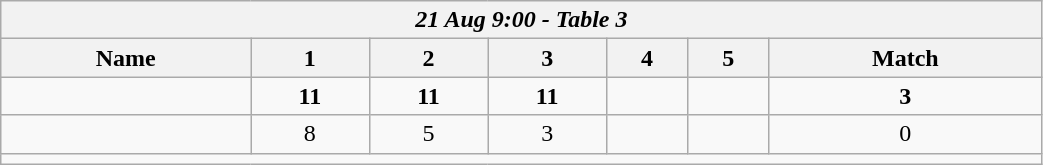<table class=wikitable style="text-align:center; width: 55%">
<tr>
<th colspan=17><em>21 Aug 9:00 - Table 3</em></th>
</tr>
<tr>
<th>Name</th>
<th>1</th>
<th>2</th>
<th>3</th>
<th>4</th>
<th>5</th>
<th>Match</th>
</tr>
<tr>
<td style="text-align:left;"><strong></strong></td>
<td><strong>11</strong></td>
<td><strong>11</strong></td>
<td><strong>11</strong></td>
<td></td>
<td></td>
<td><strong>3</strong></td>
</tr>
<tr>
<td style="text-align:left;"></td>
<td>8</td>
<td>5</td>
<td>3</td>
<td></td>
<td></td>
<td>0</td>
</tr>
<tr>
<td colspan=17></td>
</tr>
</table>
